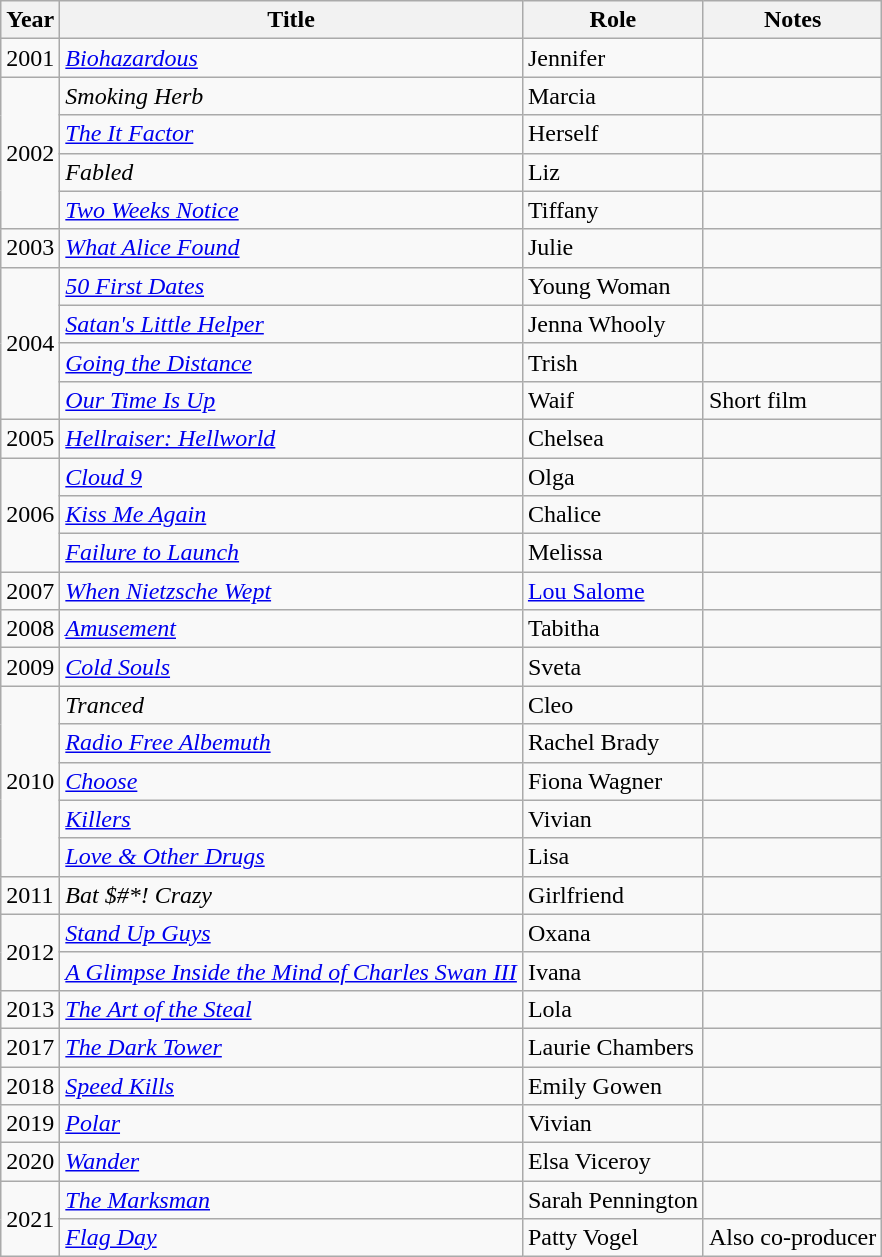<table class="wikitable sortable">
<tr>
<th>Year</th>
<th>Title</th>
<th>Role</th>
<th class="unsortable">Notes</th>
</tr>
<tr>
<td>2001</td>
<td><em><a href='#'>Biohazardous</a></em></td>
<td>Jennifer</td>
<td></td>
</tr>
<tr>
<td rowspan="4">2002</td>
<td><em>Smoking Herb</em></td>
<td>Marcia</td>
<td></td>
</tr>
<tr>
<td data-sort-value="It Factor, The"><em><a href='#'>The It Factor</a></em></td>
<td>Herself</td>
<td></td>
</tr>
<tr>
<td><em>Fabled</em></td>
<td>Liz</td>
<td></td>
</tr>
<tr>
<td><em><a href='#'>Two Weeks Notice</a></em></td>
<td>Tiffany</td>
<td></td>
</tr>
<tr>
<td>2003</td>
<td><em><a href='#'>What Alice Found</a></em></td>
<td>Julie</td>
<td></td>
</tr>
<tr>
<td rowspan="4">2004</td>
<td><em><a href='#'>50 First Dates</a></em></td>
<td>Young Woman</td>
<td></td>
</tr>
<tr>
<td><em><a href='#'>Satan's Little Helper</a></em></td>
<td>Jenna Whooly</td>
<td></td>
</tr>
<tr>
<td><em><a href='#'>Going the Distance</a></em></td>
<td>Trish</td>
<td></td>
</tr>
<tr>
<td><em><a href='#'>Our Time Is Up</a></em></td>
<td>Waif</td>
<td>Short film</td>
</tr>
<tr>
<td>2005</td>
<td><em><a href='#'>Hellraiser: Hellworld</a></em></td>
<td>Chelsea</td>
<td></td>
</tr>
<tr>
<td rowspan="3">2006</td>
<td><em><a href='#'>Cloud 9</a></em></td>
<td>Olga</td>
<td></td>
</tr>
<tr>
<td><em><a href='#'>Kiss Me Again</a></em></td>
<td>Chalice</td>
<td></td>
</tr>
<tr>
<td><em><a href='#'>Failure to Launch</a></em></td>
<td>Melissa</td>
<td></td>
</tr>
<tr>
<td>2007</td>
<td><em><a href='#'>When Nietzsche Wept</a></em></td>
<td><a href='#'>Lou Salome</a></td>
<td></td>
</tr>
<tr>
<td>2008</td>
<td><em><a href='#'>Amusement</a></em></td>
<td>Tabitha</td>
<td></td>
</tr>
<tr>
<td>2009</td>
<td><em><a href='#'>Cold Souls</a></em></td>
<td>Sveta</td>
<td></td>
</tr>
<tr>
<td rowspan="5">2010</td>
<td><em>Tranced</em></td>
<td>Cleo</td>
<td></td>
</tr>
<tr>
<td><em><a href='#'>Radio Free Albemuth</a></em></td>
<td>Rachel Brady</td>
<td></td>
</tr>
<tr>
<td><em><a href='#'>Choose</a></em></td>
<td>Fiona Wagner</td>
<td></td>
</tr>
<tr>
<td><em><a href='#'>Killers</a></em></td>
<td>Vivian</td>
<td></td>
</tr>
<tr>
<td><em><a href='#'>Love & Other Drugs</a></em></td>
<td>Lisa</td>
<td></td>
</tr>
<tr>
<td>2011</td>
<td><em>Bat $#*! Crazy</em></td>
<td>Girlfriend</td>
<td></td>
</tr>
<tr>
<td rowspan="2">2012</td>
<td><em><a href='#'>Stand Up Guys</a></em></td>
<td>Oxana</td>
<td></td>
</tr>
<tr>
<td data-sort-value="Glimpse Inside the Mind of Charles Swan III, A"><em><a href='#'>A Glimpse Inside the Mind of Charles Swan III</a></em></td>
<td>Ivana</td>
<td></td>
</tr>
<tr>
<td>2013</td>
<td data-sort-value="Art of the Steal, The"><em><a href='#'>The Art of the Steal</a></em></td>
<td>Lola</td>
<td></td>
</tr>
<tr>
<td>2017</td>
<td data-sort-value="Dark Tower, The"><em><a href='#'>The Dark Tower</a></em></td>
<td>Laurie Chambers</td>
<td></td>
</tr>
<tr>
<td>2018</td>
<td><em><a href='#'>Speed Kills</a></em></td>
<td>Emily Gowen</td>
<td></td>
</tr>
<tr>
<td>2019</td>
<td><em><a href='#'>Polar</a></em></td>
<td>Vivian</td>
<td></td>
</tr>
<tr>
<td>2020</td>
<td><em><a href='#'>Wander</a></em></td>
<td>Elsa Viceroy</td>
<td></td>
</tr>
<tr>
<td rowspan="2">2021</td>
<td data-sort-value="Marksman, The"><em><a href='#'>The Marksman</a></em></td>
<td>Sarah Pennington</td>
<td></td>
</tr>
<tr>
<td><em><a href='#'>Flag Day</a></em></td>
<td>Patty Vogel</td>
<td>Also co-producer</td>
</tr>
</table>
